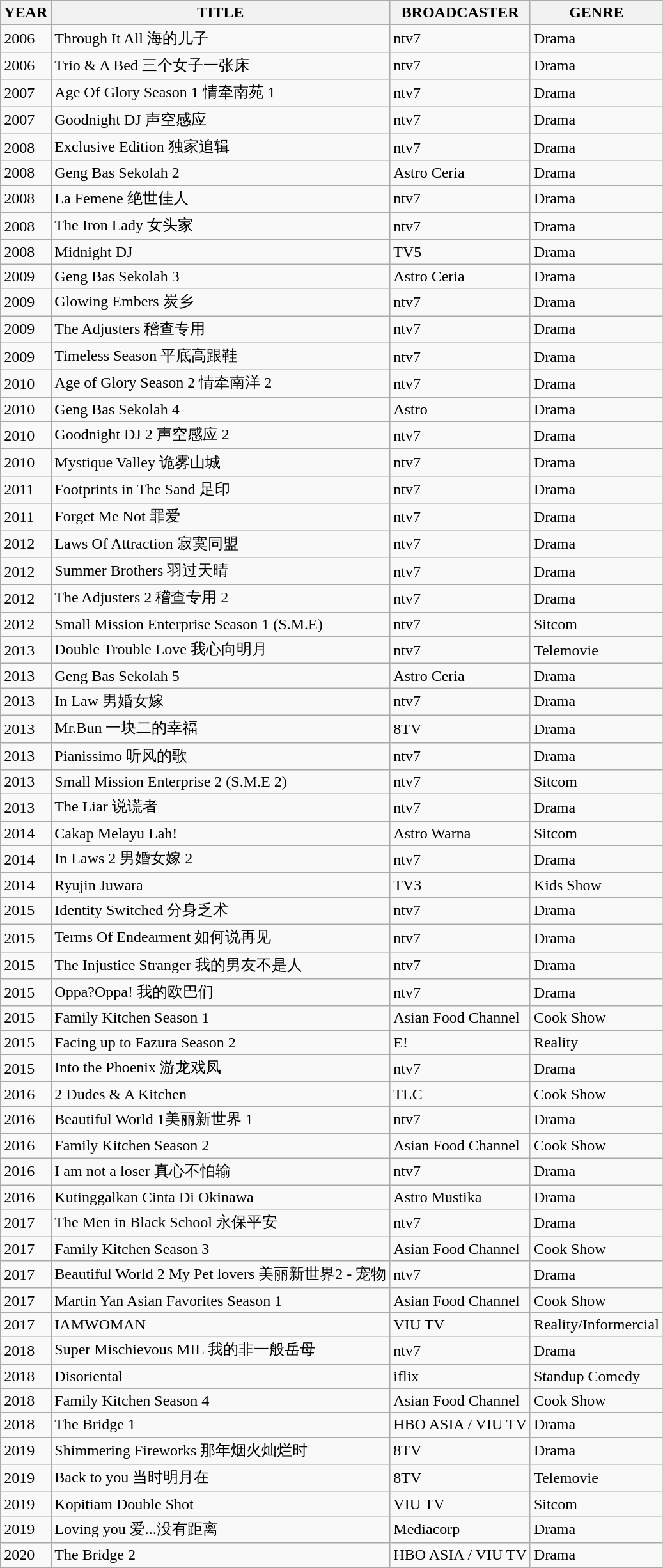<table class="wikitable">
<tr>
<th>YEAR</th>
<th>TITLE</th>
<th>BROADCASTER</th>
<th>GENRE</th>
</tr>
<tr>
<td>2006</td>
<td>Through It All 海的儿子</td>
<td>ntv7</td>
<td>Drama</td>
</tr>
<tr>
<td>2006</td>
<td>Trio & A Bed 三个女子一张床</td>
<td>ntv7</td>
<td>Drama</td>
</tr>
<tr>
<td>2007</td>
<td>Age Of Glory Season 1 情牵南苑 1</td>
<td>ntv7</td>
<td>Drama</td>
</tr>
<tr>
<td>2007</td>
<td>Goodnight DJ 声空感应</td>
<td>ntv7</td>
<td>Drama</td>
</tr>
<tr>
<td>2008</td>
<td>Exclusive Edition  独家追辑</td>
<td>ntv7</td>
<td>Drama</td>
</tr>
<tr>
<td>2008</td>
<td>Geng Bas Sekolah 2</td>
<td>Astro Ceria</td>
<td>Drama</td>
</tr>
<tr>
<td>2008</td>
<td>La Femene 绝世佳人</td>
<td>ntv7</td>
<td>Drama</td>
</tr>
<tr>
<td>2008</td>
<td>The Iron Lady 女头家</td>
<td>ntv7</td>
<td>Drama</td>
</tr>
<tr>
<td>2008</td>
<td>Midnight DJ</td>
<td>TV5</td>
<td>Drama</td>
</tr>
<tr>
<td>2009</td>
<td>Geng Bas Sekolah 3</td>
<td>Astro Ceria</td>
<td>Drama</td>
</tr>
<tr>
<td>2009</td>
<td>Glowing Embers  炭乡</td>
<td>ntv7</td>
<td>Drama</td>
</tr>
<tr>
<td>2009</td>
<td>The Adjusters 稽查专用</td>
<td>ntv7</td>
<td>Drama</td>
</tr>
<tr>
<td>2009</td>
<td>Timeless Season 平底高跟鞋</td>
<td>ntv7</td>
<td>Drama</td>
</tr>
<tr>
<td>2010</td>
<td>Age of Glory Season 2 情牵南洋 2</td>
<td>ntv7</td>
<td>Drama</td>
</tr>
<tr>
<td>2010</td>
<td>Geng Bas Sekolah 4</td>
<td>Astro</td>
<td>Drama</td>
</tr>
<tr>
<td>2010</td>
<td>Goodnight DJ 2 声空感应 2</td>
<td>ntv7</td>
<td>Drama</td>
</tr>
<tr>
<td>2010</td>
<td>Mystique Valley  诡雾山城</td>
<td>ntv7</td>
<td>Drama</td>
</tr>
<tr>
<td>2011</td>
<td>Footprints in The Sand 足印</td>
<td>ntv7</td>
<td>Drama</td>
</tr>
<tr>
<td>2011</td>
<td>Forget Me Not 罪爱</td>
<td>ntv7</td>
<td>Drama</td>
</tr>
<tr>
<td>2012</td>
<td>Laws Of Attraction 寂寞同盟</td>
<td>ntv7</td>
<td>Drama</td>
</tr>
<tr>
<td>2012</td>
<td>Summer Brothers 羽过天晴</td>
<td>ntv7</td>
<td>Drama</td>
</tr>
<tr>
<td>2012</td>
<td>The Adjusters 2 稽查专用 2</td>
<td>ntv7</td>
<td>Drama</td>
</tr>
<tr>
<td>2012</td>
<td>Small Mission Enterprise Season 1 (S.M.E)</td>
<td>ntv7</td>
<td>Sitcom</td>
</tr>
<tr>
<td>2013</td>
<td>Double Trouble Love 我心向明月</td>
<td>ntv7</td>
<td>Telemovie</td>
</tr>
<tr>
<td>2013</td>
<td>Geng Bas Sekolah 5</td>
<td>Astro Ceria</td>
<td>Drama</td>
</tr>
<tr>
<td>2013</td>
<td>In Law 男婚女嫁</td>
<td>ntv7</td>
<td>Drama</td>
</tr>
<tr>
<td>2013</td>
<td>Mr.Bun 一块二的幸福</td>
<td>8TV</td>
<td>Drama</td>
</tr>
<tr>
<td>2013</td>
<td>Pianissimo 听风的歌</td>
<td>ntv7</td>
<td>Drama</td>
</tr>
<tr>
<td>2013</td>
<td>Small Mission Enterprise 2 (S.M.E 2)</td>
<td>ntv7</td>
<td>Sitcom</td>
</tr>
<tr>
<td>2013</td>
<td>The Liar 说谎者</td>
<td>ntv7</td>
<td>Drama</td>
</tr>
<tr>
<td>2014</td>
<td>Cakap Melayu Lah!</td>
<td>Astro Warna</td>
<td>Sitcom</td>
</tr>
<tr>
<td>2014</td>
<td>In Laws 2 男婚女嫁 2</td>
<td>ntv7</td>
<td>Drama</td>
</tr>
<tr>
<td>2014</td>
<td>Ryujin Juwara</td>
<td>TV3</td>
<td>Kids Show</td>
</tr>
<tr>
<td>2015</td>
<td>Identity Switched 分身乏术</td>
<td>ntv7</td>
<td>Drama</td>
</tr>
<tr>
<td>2015</td>
<td>Terms Of Endearment 如何说再见</td>
<td>ntv7</td>
<td>Drama</td>
</tr>
<tr>
<td>2015</td>
<td>The Injustice Stranger 我的男友不是人</td>
<td>ntv7</td>
<td>Drama</td>
</tr>
<tr>
<td>2015</td>
<td>Oppa?Oppa! 我的欧巴们</td>
<td>ntv7</td>
<td>Drama</td>
</tr>
<tr>
<td>2015</td>
<td>Family Kitchen Season 1</td>
<td>Asian Food Channel</td>
<td>Cook Show</td>
</tr>
<tr>
<td>2015</td>
<td>Facing up to Fazura Season 2</td>
<td>E!</td>
<td>Reality</td>
</tr>
<tr>
<td>2015</td>
<td>Into the Phoenix 游龙戏凤</td>
<td>ntv7</td>
<td>Drama</td>
</tr>
<tr>
<td>2016</td>
<td>2 Dudes & A Kitchen</td>
<td>TLC</td>
<td>Cook Show</td>
</tr>
<tr>
<td>2016</td>
<td>Beautiful World 1美丽新世界 1</td>
<td>ntv7</td>
<td>Drama</td>
</tr>
<tr>
<td>2016</td>
<td>Family Kitchen Season 2</td>
<td>Asian Food Channel</td>
<td>Cook Show</td>
</tr>
<tr>
<td>2016</td>
<td>I am not a loser 真心不怕输</td>
<td>ntv7</td>
<td>Drama</td>
</tr>
<tr>
<td>2016</td>
<td>Kutinggalkan Cinta Di Okinawa</td>
<td>Astro Mustika</td>
<td>Drama</td>
</tr>
<tr>
<td>2017</td>
<td>The Men in Black School 永保平安</td>
<td>ntv7</td>
<td>Drama</td>
</tr>
<tr>
<td>2017</td>
<td>Family Kitchen Season 3</td>
<td>Asian Food Channel</td>
<td>Cook Show</td>
</tr>
<tr>
<td>2017</td>
<td>Beautiful World 2 My Pet lovers 美丽新世界2 - 宠物</td>
<td>ntv7</td>
<td>Drama</td>
</tr>
<tr>
<td>2017</td>
<td>Martin Yan Asian Favorites Season 1</td>
<td>Asian Food Channel</td>
<td>Cook Show</td>
</tr>
<tr>
<td>2017</td>
<td>IAMWOMAN</td>
<td>VIU TV</td>
<td>Reality/Informercial</td>
</tr>
<tr>
<td>2018</td>
<td>Super Mischievous MIL 我的非一般岳母</td>
<td>ntv7</td>
<td>Drama</td>
</tr>
<tr>
<td>2018</td>
<td>Disoriental</td>
<td>iflix</td>
<td>Standup Comedy</td>
</tr>
<tr>
<td>2018</td>
<td>Family Kitchen Season 4</td>
<td>Asian Food Channel</td>
<td>Cook Show</td>
</tr>
<tr>
<td>2018</td>
<td>The Bridge 1</td>
<td>HBO ASIA / VIU TV</td>
<td>Drama</td>
</tr>
<tr>
<td>2019</td>
<td>Shimmering Fireworks 那年烟火灿烂时</td>
<td>8TV</td>
<td>Drama</td>
</tr>
<tr>
<td>2019</td>
<td>Back to you 当时明月在</td>
<td>8TV</td>
<td>Telemovie</td>
</tr>
<tr>
<td>2019</td>
<td>Kopitiam Double Shot</td>
<td>VIU TV</td>
<td>Sitcom</td>
</tr>
<tr>
<td>2019</td>
<td>Loving you 爱...没有距离</td>
<td>Mediacorp</td>
<td>Drama</td>
</tr>
<tr>
<td>2020</td>
<td>The Bridge 2</td>
<td>HBO ASIA / VIU TV</td>
<td>Drama</td>
</tr>
</table>
